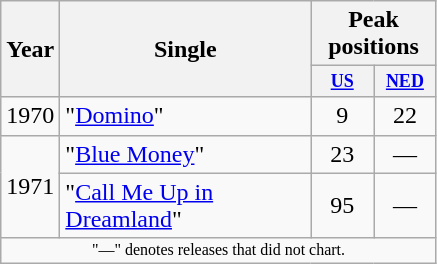<table class="wikitable">
<tr>
<th rowspan="2">Year</th>
<th style="width:160px;" rowspan="2">Single</th>
<th colspan="2">Peak positions</th>
</tr>
<tr>
<th style="width:3em;font-size:75%"><a href='#'>US</a><br></th>
<th style="width:3em;font-size:75%"><a href='#'>NED</a><br></th>
</tr>
<tr>
<td>1970</td>
<td>"<a href='#'>Domino</a>"</td>
<td style="text-align:center;">9</td>
<td style="text-align:center;">22</td>
</tr>
<tr>
<td rowspan="2">1971</td>
<td>"<a href='#'>Blue Money</a>"</td>
<td style="text-align:center;">23</td>
<td style="text-align:center;">—</td>
</tr>
<tr>
<td>"<a href='#'>Call Me Up in Dreamland</a>"</td>
<td style="text-align:center;">95</td>
<td style="text-align:center;">—</td>
</tr>
<tr>
<td colspan="4" style="text-align:center; font-size:8pt;">"—" denotes releases that did not chart.</td>
</tr>
</table>
